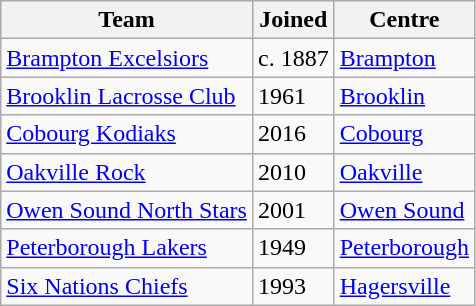<table class="wikitable">
<tr>
<th>Team</th>
<th>Joined</th>
<th>Centre</th>
</tr>
<tr>
<td><a href='#'>Brampton Excelsiors</a></td>
<td>c. 1887</td>
<td><a href='#'>Brampton</a></td>
</tr>
<tr>
<td><a href='#'>Brooklin Lacrosse Club</a></td>
<td>1961</td>
<td><a href='#'>Brooklin</a></td>
</tr>
<tr>
<td><a href='#'>Cobourg Kodiaks</a></td>
<td>2016</td>
<td><a href='#'>Cobourg</a></td>
</tr>
<tr>
<td><a href='#'>Oakville Rock</a></td>
<td>2010</td>
<td><a href='#'>Oakville</a></td>
</tr>
<tr>
<td><a href='#'>Owen Sound North Stars</a></td>
<td>2001</td>
<td><a href='#'>Owen Sound</a></td>
</tr>
<tr>
<td><a href='#'>Peterborough Lakers</a></td>
<td>1949</td>
<td><a href='#'>Peterborough</a></td>
</tr>
<tr>
<td><a href='#'>Six Nations Chiefs</a></td>
<td>1993</td>
<td><a href='#'>Hagersville</a></td>
</tr>
</table>
